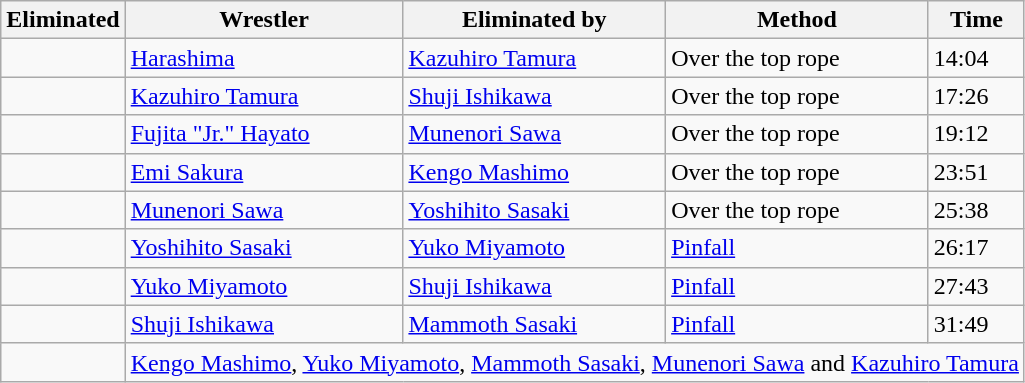<table class="wikitable sortable">
<tr>
<th>Eliminated</th>
<th>Wrestler</th>
<th>Eliminated by</th>
<th>Method</th>
<th>Time</th>
</tr>
<tr>
<td></td>
<td><a href='#'>Harashima</a></td>
<td><a href='#'>Kazuhiro Tamura</a></td>
<td>Over the top rope</td>
<td>14:04</td>
</tr>
<tr>
<td></td>
<td><a href='#'>Kazuhiro Tamura</a></td>
<td><a href='#'>Shuji Ishikawa</a></td>
<td>Over the top rope</td>
<td>17:26</td>
</tr>
<tr>
<td></td>
<td><a href='#'>Fujita "Jr." Hayato</a></td>
<td><a href='#'>Munenori Sawa</a></td>
<td>Over the top rope</td>
<td>19:12</td>
</tr>
<tr>
<td></td>
<td><a href='#'>Emi Sakura</a></td>
<td><a href='#'>Kengo Mashimo</a></td>
<td>Over the top rope</td>
<td>23:51</td>
</tr>
<tr>
<td></td>
<td><a href='#'>Munenori Sawa</a></td>
<td><a href='#'>Yoshihito Sasaki</a></td>
<td>Over the top rope</td>
<td>25:38</td>
</tr>
<tr>
<td></td>
<td><a href='#'>Yoshihito Sasaki</a></td>
<td><a href='#'>Yuko Miyamoto</a></td>
<td><a href='#'>Pinfall</a></td>
<td>26:17</td>
</tr>
<tr>
<td></td>
<td><a href='#'>Yuko Miyamoto</a></td>
<td><a href='#'>Shuji Ishikawa</a></td>
<td><a href='#'>Pinfall</a></td>
<td>27:43</td>
</tr>
<tr>
<td></td>
<td><a href='#'>Shuji Ishikawa</a></td>
<td><a href='#'>Mammoth Sasaki</a></td>
<td><a href='#'>Pinfall</a></td>
<td>31:49</td>
</tr>
<tr>
<td></td>
<td colspan="4"><a href='#'>Kengo Mashimo</a>, <a href='#'>Yuko Miyamoto</a>, <a href='#'>Mammoth Sasaki</a>, <a href='#'>Munenori Sawa</a> and <a href='#'>Kazuhiro Tamura</a></td>
</tr>
</table>
